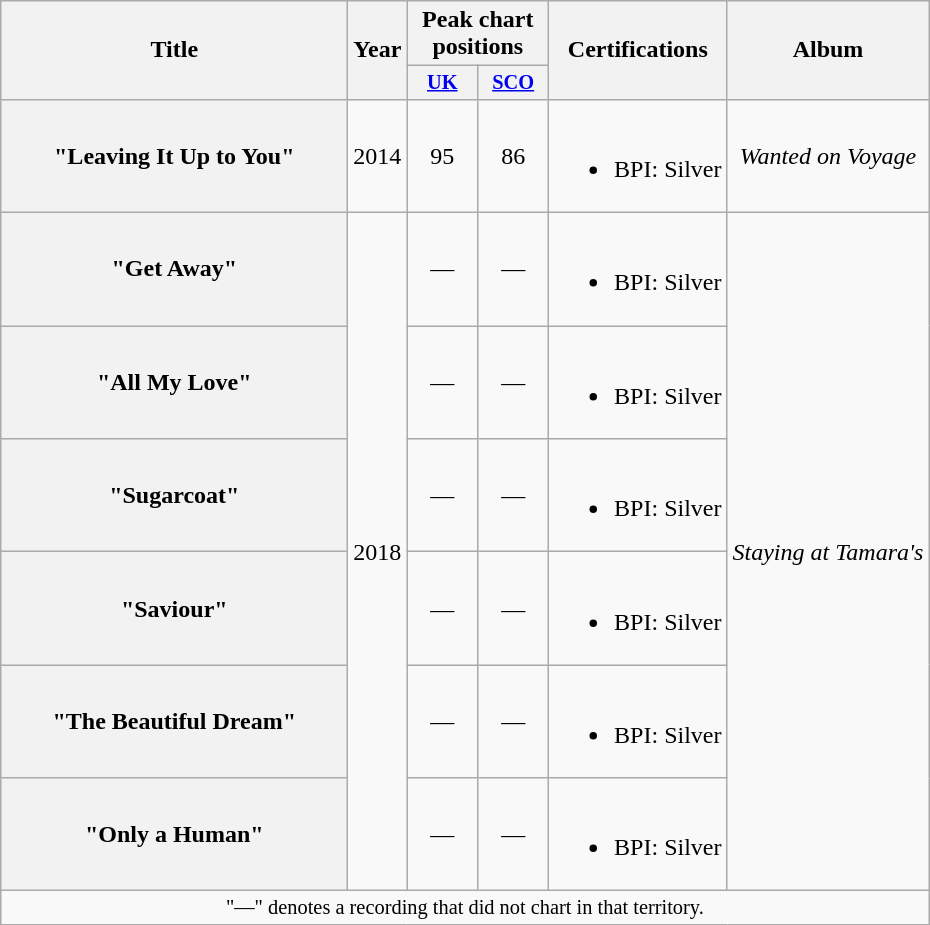<table class="wikitable plainrowheaders" style="text-align:center;">
<tr>
<th scope="col" rowspan="2" style="width:14em;">Title</th>
<th scope="col" rowspan="2" style="width:1em;">Year</th>
<th scope="col" colspan="2">Peak chart positions</th>
<th scope="col" rowspan="2">Certifications</th>
<th scope="col" rowspan="2">Album</th>
</tr>
<tr>
<th scope="col" style="width:3em;font-size:85%;"><a href='#'>UK</a><br></th>
<th scope="col" style="width:3em;font-size:85%;"><a href='#'>SCO</a><br></th>
</tr>
<tr>
<th scope="row">"Leaving It Up to You"</th>
<td>2014</td>
<td>95</td>
<td>86</td>
<td><br><ul><li>BPI: Silver</li></ul></td>
<td><em>Wanted on Voyage</em></td>
</tr>
<tr>
<th scope="row">"Get Away"</th>
<td rowspan="6">2018</td>
<td>—</td>
<td>—</td>
<td><br><ul><li>BPI: Silver</li></ul></td>
<td rowspan="6"><em>Staying at Tamara's</em></td>
</tr>
<tr>
<th scope="row">"All My Love"</th>
<td>—</td>
<td>—</td>
<td><br><ul><li>BPI: Silver</li></ul></td>
</tr>
<tr>
<th scope="row">"Sugarcoat"</th>
<td>—</td>
<td>—</td>
<td><br><ul><li>BPI: Silver</li></ul></td>
</tr>
<tr>
<th scope="row">"Saviour"<br></th>
<td>—</td>
<td>—</td>
<td><br><ul><li>BPI: Silver</li></ul></td>
</tr>
<tr>
<th scope="row">"The Beautiful Dream"</th>
<td>—</td>
<td>—</td>
<td><br><ul><li>BPI: Silver</li></ul></td>
</tr>
<tr>
<th scope="row">"Only a Human"</th>
<td>—</td>
<td>—</td>
<td><br><ul><li>BPI: Silver</li></ul></td>
</tr>
<tr>
<td style="font-size:85%;" colspan="6">"—" denotes a recording that did not chart in that territory.</td>
</tr>
</table>
